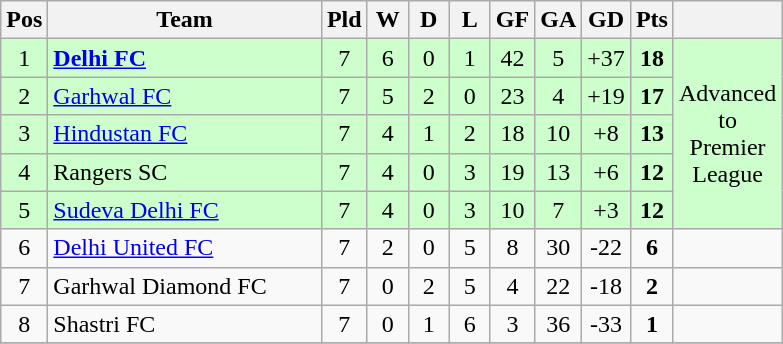<table class="wikitable" style="text-align: center;">
<tr>
<th>Pos</th>
<th width="175">Team</th>
<th width="20">Pld</th>
<th width="20">W</th>
<th width="20">D</th>
<th width="20">L</th>
<th width="20">GF</th>
<th width="20">GA</th>
<th width="20">GD</th>
<th width="20">Pts</th>
<th width="20"></th>
</tr>
<tr bgcolor=#ccffcc>
<td>1</td>
<td align="left"><strong><a href='#'>Delhi FC</a></strong></td>
<td>7</td>
<td>6</td>
<td>0</td>
<td>1</td>
<td>42</td>
<td>5</td>
<td>+37</td>
<td><strong>18</strong></td>
<td rowspan="5">Advanced to Premier League</td>
</tr>
<tr bgcolor="#ccffcc">
<td>2</td>
<td align="left"><a href='#'>Garhwal FC</a></td>
<td>7</td>
<td>5</td>
<td>2</td>
<td>0</td>
<td>23</td>
<td>4</td>
<td>+19</td>
<td><strong>17</strong></td>
</tr>
<tr bgcolor="#ccffcc">
<td>3</td>
<td align="left"><a href='#'>Hindustan FC</a></td>
<td>7</td>
<td>4</td>
<td>1</td>
<td>2</td>
<td>18</td>
<td>10</td>
<td>+8</td>
<td><strong>13</strong></td>
</tr>
<tr bgcolor=#ccffcc>
<td>4</td>
<td align="left">Rangers SC</td>
<td>7</td>
<td>4</td>
<td>0</td>
<td>3</td>
<td>19</td>
<td>13</td>
<td>+6</td>
<td><strong>12</strong></td>
</tr>
<tr bgcolor=#ccffcc>
<td>5</td>
<td align="left"><a href='#'>Sudeva Delhi FC</a></td>
<td>7</td>
<td>4</td>
<td>0</td>
<td>3</td>
<td>10</td>
<td>7</td>
<td>+3</td>
<td><strong>12</strong></td>
</tr>
<tr>
<td>6</td>
<td align="left"><a href='#'>Delhi United FC</a></td>
<td>7</td>
<td>2</td>
<td>0</td>
<td>5</td>
<td>8</td>
<td>30</td>
<td>-22</td>
<td><strong>6</strong></td>
<td></td>
</tr>
<tr>
<td>7</td>
<td align="left">Garhwal Diamond FC</td>
<td>7</td>
<td>0</td>
<td>2</td>
<td>5</td>
<td>4</td>
<td>22</td>
<td>-18</td>
<td><strong>2</strong></td>
<td></td>
</tr>
<tr>
<td>8</td>
<td align="left">Shastri FC</td>
<td>7</td>
<td>0</td>
<td>1</td>
<td>6</td>
<td>3</td>
<td>36</td>
<td>-33</td>
<td><strong>1</strong></td>
<td></td>
</tr>
<tr>
</tr>
</table>
